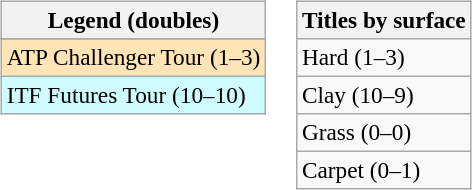<table>
<tr valign=top>
<td><br><table class=wikitable style=font-size:97%>
<tr>
<th>Legend (doubles)</th>
</tr>
<tr bgcolor=e5d1cb>
</tr>
<tr bgcolor=moccasin>
<td>ATP Challenger Tour (1–3)</td>
</tr>
<tr bgcolor=cffcff>
<td>ITF Futures Tour (10–10)</td>
</tr>
</table>
</td>
<td><br><table class=wikitable style=font-size:97%>
<tr>
<th>Titles by surface</th>
</tr>
<tr>
<td>Hard (1–3)</td>
</tr>
<tr>
<td>Clay (10–9)</td>
</tr>
<tr>
<td>Grass (0–0)</td>
</tr>
<tr>
<td>Carpet (0–1)</td>
</tr>
</table>
</td>
</tr>
</table>
